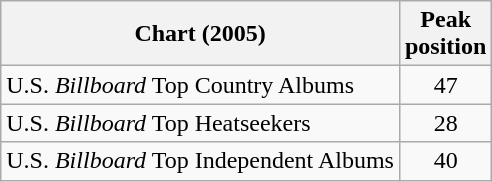<table class="wikitable">
<tr>
<th>Chart (2005)</th>
<th>Peak<br>position</th>
</tr>
<tr>
<td>U.S. <em>Billboard</em> Top Country Albums</td>
<td align="center">47</td>
</tr>
<tr>
<td>U.S. <em>Billboard</em> Top Heatseekers</td>
<td align="center">28</td>
</tr>
<tr>
<td>U.S. <em>Billboard</em> Top Independent Albums</td>
<td align="center">40</td>
</tr>
</table>
